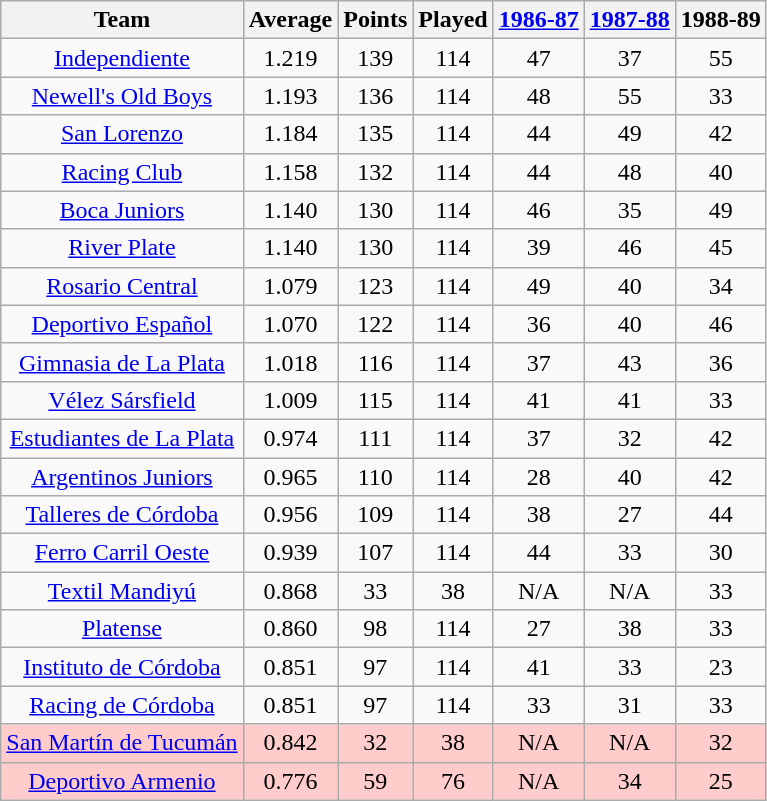<table class="wikitable" style="text-align:center">
<tr>
<th>Team</th>
<th>Average</th>
<th>Points</th>
<th>Played</th>
<th><a href='#'>1986-87</a></th>
<th><a href='#'>1987-88</a></th>
<th>1988-89</th>
</tr>
<tr>
<td><a href='#'>Independiente</a></td>
<td>1.219</td>
<td>139</td>
<td>114</td>
<td>47</td>
<td>37</td>
<td>55</td>
</tr>
<tr>
<td><a href='#'>Newell's Old Boys</a></td>
<td>1.193</td>
<td>136</td>
<td>114</td>
<td>48</td>
<td>55</td>
<td>33</td>
</tr>
<tr>
<td><a href='#'>San Lorenzo</a></td>
<td>1.184</td>
<td>135</td>
<td>114</td>
<td>44</td>
<td>49</td>
<td>42</td>
</tr>
<tr>
<td><a href='#'>Racing Club</a></td>
<td>1.158</td>
<td>132</td>
<td>114</td>
<td>44</td>
<td>48</td>
<td>40</td>
</tr>
<tr>
<td><a href='#'>Boca Juniors</a></td>
<td>1.140</td>
<td>130</td>
<td>114</td>
<td>46</td>
<td>35</td>
<td>49</td>
</tr>
<tr>
<td><a href='#'>River Plate</a></td>
<td>1.140</td>
<td>130</td>
<td>114</td>
<td>39</td>
<td>46</td>
<td>45</td>
</tr>
<tr>
<td><a href='#'>Rosario Central</a></td>
<td>1.079</td>
<td>123</td>
<td>114</td>
<td>49</td>
<td>40</td>
<td>34</td>
</tr>
<tr>
<td><a href='#'>Deportivo Español</a></td>
<td>1.070</td>
<td>122</td>
<td>114</td>
<td>36</td>
<td>40</td>
<td>46</td>
</tr>
<tr>
<td><a href='#'>Gimnasia de La Plata</a></td>
<td>1.018</td>
<td>116</td>
<td>114</td>
<td>37</td>
<td>43</td>
<td>36</td>
</tr>
<tr>
<td><a href='#'>Vélez Sársfield</a></td>
<td>1.009</td>
<td>115</td>
<td>114</td>
<td>41</td>
<td>41</td>
<td>33</td>
</tr>
<tr>
<td><a href='#'>Estudiantes de La Plata</a></td>
<td>0.974</td>
<td>111</td>
<td>114</td>
<td>37</td>
<td>32</td>
<td>42</td>
</tr>
<tr>
<td><a href='#'>Argentinos Juniors</a></td>
<td>0.965</td>
<td>110</td>
<td>114</td>
<td>28</td>
<td>40</td>
<td>42</td>
</tr>
<tr>
<td><a href='#'>Talleres de Córdoba</a></td>
<td>0.956</td>
<td>109</td>
<td>114</td>
<td>38</td>
<td>27</td>
<td>44</td>
</tr>
<tr>
<td><a href='#'>Ferro Carril Oeste</a></td>
<td>0.939</td>
<td>107</td>
<td>114</td>
<td>44</td>
<td>33</td>
<td>30</td>
</tr>
<tr>
<td><a href='#'>Textil Mandiyú</a></td>
<td>0.868</td>
<td>33</td>
<td>38</td>
<td>N/A</td>
<td>N/A</td>
<td>33</td>
</tr>
<tr>
<td><a href='#'>Platense</a></td>
<td>0.860</td>
<td>98</td>
<td>114</td>
<td>27</td>
<td>38</td>
<td>33</td>
</tr>
<tr>
<td><a href='#'>Instituto de Córdoba</a></td>
<td>0.851</td>
<td>97</td>
<td>114</td>
<td>41</td>
<td>33</td>
<td>23</td>
</tr>
<tr>
<td><a href='#'>Racing de Córdoba</a></td>
<td>0.851</td>
<td>97</td>
<td>114</td>
<td>33</td>
<td>31</td>
<td>33</td>
</tr>
<tr bgcolor="FFCCCC">
<td><a href='#'>San Martín de Tucumán</a></td>
<td>0.842</td>
<td>32</td>
<td>38</td>
<td>N/A</td>
<td>N/A</td>
<td>32</td>
</tr>
<tr bgcolor="FFCCCC">
<td><a href='#'>Deportivo Armenio</a></td>
<td>0.776</td>
<td>59</td>
<td>76</td>
<td>N/A</td>
<td>34</td>
<td>25</td>
</tr>
</table>
